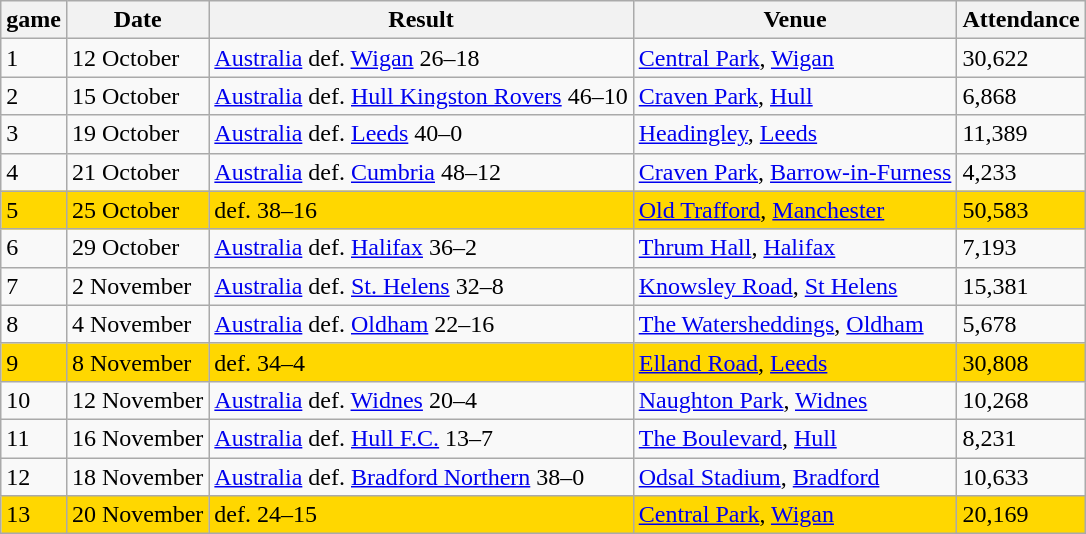<table class="wikitable">
<tr>
<th>game</th>
<th>Date</th>
<th>Result</th>
<th>Venue</th>
<th>Attendance</th>
</tr>
<tr>
<td>1</td>
<td>12 October</td>
<td> <a href='#'>Australia</a> def.  <a href='#'>Wigan</a> 26–18</td>
<td><a href='#'>Central Park</a>, <a href='#'>Wigan</a></td>
<td>30,622</td>
</tr>
<tr>
<td>2</td>
<td>15 October</td>
<td> <a href='#'>Australia</a> def.  <a href='#'>Hull Kingston Rovers</a> 46–10</td>
<td><a href='#'>Craven Park</a>, <a href='#'>Hull</a></td>
<td>6,868</td>
</tr>
<tr>
<td>3</td>
<td>19 October</td>
<td> <a href='#'>Australia</a> def.  <a href='#'>Leeds</a> 40–0</td>
<td><a href='#'>Headingley</a>, <a href='#'>Leeds</a></td>
<td>11,389</td>
</tr>
<tr>
<td>4</td>
<td>21 October</td>
<td> <a href='#'>Australia</a> def.  <a href='#'>Cumbria</a> 48–12</td>
<td><a href='#'>Craven Park</a>, <a href='#'>Barrow-in-Furness</a></td>
<td>4,233</td>
</tr>
<tr bgcolor=Gold>
<td>5</td>
<td>25 October</td>
<td> def.  38–16</td>
<td><a href='#'>Old Trafford</a>, <a href='#'>Manchester</a></td>
<td>50,583</td>
</tr>
<tr>
<td>6</td>
<td>29 October</td>
<td> <a href='#'>Australia</a> def.  <a href='#'>Halifax</a> 36–2</td>
<td><a href='#'>Thrum Hall</a>, <a href='#'>Halifax</a></td>
<td>7,193</td>
</tr>
<tr>
<td>7</td>
<td>2 November</td>
<td> <a href='#'>Australia</a> def.  <a href='#'>St. Helens</a> 32–8</td>
<td><a href='#'>Knowsley Road</a>, <a href='#'>St Helens</a></td>
<td>15,381</td>
</tr>
<tr>
<td>8</td>
<td>4 November</td>
<td> <a href='#'>Australia</a> def.  <a href='#'>Oldham</a> 22–16</td>
<td><a href='#'>The Watersheddings</a>, <a href='#'>Oldham</a></td>
<td>5,678</td>
</tr>
<tr bgcolor=Gold>
<td>9</td>
<td>8 November</td>
<td> def.  34–4</td>
<td><a href='#'>Elland Road</a>, <a href='#'>Leeds</a></td>
<td>30,808</td>
</tr>
<tr>
<td>10</td>
<td>12 November</td>
<td> <a href='#'>Australia</a> def.  <a href='#'>Widnes</a> 20–4</td>
<td><a href='#'>Naughton Park</a>, <a href='#'>Widnes</a></td>
<td>10,268</td>
</tr>
<tr>
<td>11</td>
<td>16 November</td>
<td> <a href='#'>Australia</a> def.  <a href='#'>Hull F.C.</a> 13–7</td>
<td><a href='#'>The Boulevard</a>, <a href='#'>Hull</a></td>
<td>8,231</td>
</tr>
<tr>
<td>12</td>
<td>18 November</td>
<td> <a href='#'>Australia</a> def.  <a href='#'>Bradford Northern</a> 38–0</td>
<td><a href='#'>Odsal Stadium</a>, <a href='#'>Bradford</a></td>
<td>10,633</td>
</tr>
<tr bgcolor=Gold>
<td>13</td>
<td>20 November</td>
<td> def.  24–15</td>
<td><a href='#'>Central Park</a>, <a href='#'>Wigan</a></td>
<td>20,169</td>
</tr>
</table>
